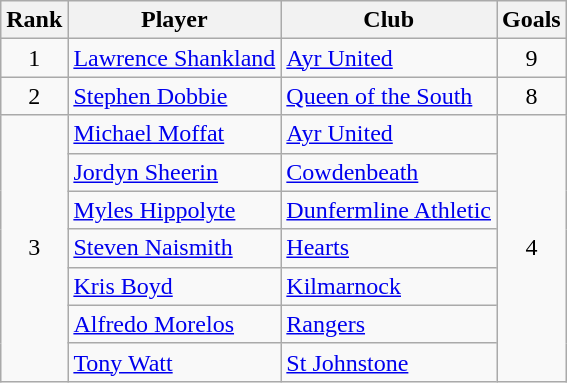<table class="wikitable sortable" style="text-align:center">
<tr>
<th>Rank</th>
<th>Player</th>
<th>Club</th>
<th>Goals</th>
</tr>
<tr>
<td>1</td>
<td align="left"> <a href='#'>Lawrence Shankland</a></td>
<td align="left"><a href='#'>Ayr United</a></td>
<td>9</td>
</tr>
<tr>
<td>2</td>
<td align="left"> <a href='#'>Stephen Dobbie</a></td>
<td align="left"><a href='#'>Queen of the South</a></td>
<td>8</td>
</tr>
<tr>
<td rowspan="7">3</td>
<td align="left"> <a href='#'>Michael Moffat</a></td>
<td align="left"><a href='#'>Ayr United</a></td>
<td rowspan="7">4</td>
</tr>
<tr>
<td align="left"> <a href='#'>Jordyn Sheerin</a></td>
<td align="left"><a href='#'>Cowdenbeath</a></td>
</tr>
<tr>
<td align="left"> <a href='#'>Myles Hippolyte</a></td>
<td align="left"><a href='#'>Dunfermline Athletic</a></td>
</tr>
<tr>
<td align="left"> <a href='#'>Steven Naismith</a></td>
<td align="left"><a href='#'>Hearts</a></td>
</tr>
<tr>
<td align="left"> <a href='#'>Kris Boyd</a></td>
<td align="left"><a href='#'>Kilmarnock</a></td>
</tr>
<tr>
<td align="left"> <a href='#'>Alfredo Morelos</a></td>
<td align="left"><a href='#'>Rangers</a></td>
</tr>
<tr>
<td align="left"> <a href='#'>Tony Watt</a></td>
<td align="left"><a href='#'>St Johnstone</a></td>
</tr>
</table>
